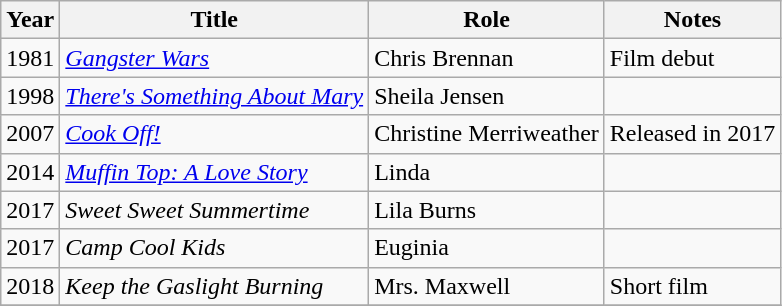<table class="wikitable">
<tr>
<th>Year</th>
<th>Title</th>
<th>Role</th>
<th>Notes</th>
</tr>
<tr>
<td>1981</td>
<td><em><a href='#'>Gangster Wars</a></em></td>
<td>Chris Brennan</td>
<td>Film debut<br></td>
</tr>
<tr>
<td>1998</td>
<td><em><a href='#'>There's Something About Mary</a></em></td>
<td>Sheila Jensen</td>
<td></td>
</tr>
<tr>
<td>2007</td>
<td><em><a href='#'>Cook Off!</a></em></td>
<td>Christine Merriweather</td>
<td>Released in 2017</td>
</tr>
<tr>
<td>2014</td>
<td><em><a href='#'>Muffin Top: A Love Story</a></em></td>
<td>Linda</td>
<td></td>
</tr>
<tr>
<td>2017</td>
<td><em>Sweet Sweet Summertime</em></td>
<td>Lila Burns</td>
<td></td>
</tr>
<tr>
<td>2017</td>
<td><em>Camp Cool Kids</em></td>
<td>Euginia</td>
<td></td>
</tr>
<tr>
<td>2018</td>
<td><em>Keep the Gaslight Burning</em></td>
<td>Mrs. Maxwell</td>
<td>Short film</td>
</tr>
<tr>
</tr>
</table>
